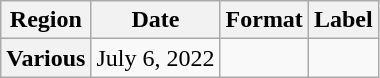<table class="wikitable plainrowheaders">
<tr>
<th scope="col">Region</th>
<th scope="col">Date</th>
<th scope="col">Format</th>
<th scope="col">Label</th>
</tr>
<tr>
<th scope="row">Various</th>
<td>July 6, 2022</td>
<td></td>
<td></td>
</tr>
</table>
